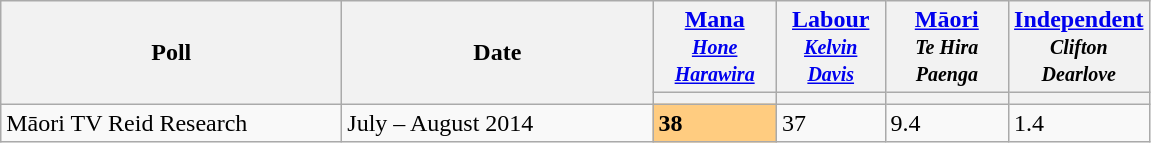<table class="wikitable">
<tr>
<th style="width:220px;" rowspan="2">Poll</th>
<th style="width:200px;" rowspan="2">Date <br></th>
<th style="width:75px;"  bgcolor=><a href='#'>Mana</a><br><small><em><a href='#'>Hone Harawira</a></em></small></th>
<th style="width:65px;"  bgcolor=><a href='#'>Labour</a><br><small><em><a href='#'>Kelvin Davis</a></em></small></th>
<th style="width:75px;"  bgcolor=><a href='#'>Māori</a><br><small><em>Te Hira Paenga</em></small></th>
<th style="width:80px;"  bgcolor=><a href='#'>Independent</a><br><small><em>Clifton Dearlove</em></small>
<tr><br><th></th>
<th></th>
<th></th>
<th></th>
</tr></th>
</tr>
<tr>
<td>Māori TV Reid Research</td>
<td>July – August 2014</td>
<td style="background:#FFCC80"><strong>38</strong></td>
<td>37</td>
<td>9.4</td>
<td>1.4</td>
</tr>
</table>
